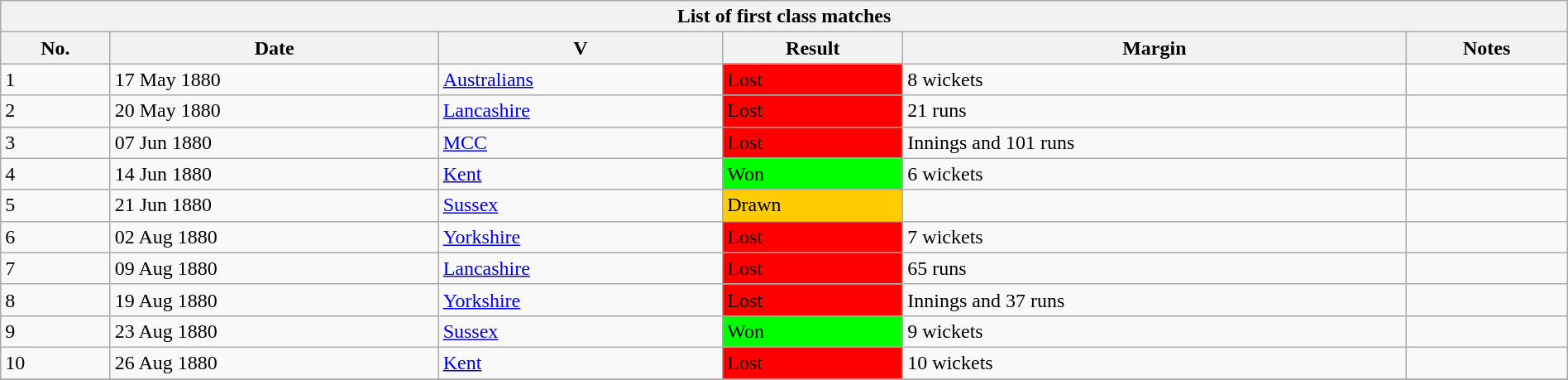<table class="wikitable" width="100%">
<tr>
<th bgcolor="#efefef" colspan=6>List of  first class matches</th>
</tr>
<tr bgcolor="#efefef">
<th>No.</th>
<th>Date</th>
<th>V</th>
<th>Result</th>
<th>Margin</th>
<th>Notes</th>
</tr>
<tr>
<td>1</td>
<td>17 May 1880</td>
<td><a href='#'>Australians</a> <br> </td>
<td bgcolor="#FF0000">Lost</td>
<td>8 wickets</td>
<td></td>
</tr>
<tr>
<td>2</td>
<td>20 May 1880</td>
<td><a href='#'>Lancashire</a> <br> </td>
<td bgcolor="#FF0000">Lost</td>
<td>21 runs</td>
<td></td>
</tr>
<tr>
<td>3</td>
<td>07 Jun 1880</td>
<td><a href='#'>MCC</a>   <br> </td>
<td bgcolor="#FF0000">Lost</td>
<td>Innings and 101 runs</td>
<td></td>
</tr>
<tr>
<td>4</td>
<td>14 Jun 1880</td>
<td><a href='#'>Kent</a> <br></td>
<td bgcolor="#00FF00">Won</td>
<td>6 wickets</td>
<td></td>
</tr>
<tr>
<td>5</td>
<td>21 Jun 1880</td>
<td><a href='#'>Sussex</a> <br> </td>
<td bgcolor="#FFCC00">Drawn</td>
<td></td>
<td></td>
</tr>
<tr>
<td>6</td>
<td>02 Aug 1880</td>
<td><a href='#'>Yorkshire</a><br> </td>
<td bgcolor="#FF0000">Lost</td>
<td>7 wickets</td>
<td></td>
</tr>
<tr>
<td>7</td>
<td>09 Aug 1880</td>
<td><a href='#'>Lancashire</a> <br> </td>
<td bgcolor="#FF0000">Lost</td>
<td>65 runs</td>
<td></td>
</tr>
<tr>
<td>8</td>
<td>19 Aug 1880</td>
<td><a href='#'>Yorkshire</a> <br> </td>
<td bgcolor="#FF0000">Lost</td>
<td>Innings and 37 runs</td>
<td></td>
</tr>
<tr>
<td>9</td>
<td>23 Aug 1880</td>
<td><a href='#'>Sussex</a><br> </td>
<td bgcolor="#00FF00">Won</td>
<td>9 wickets</td>
<td></td>
</tr>
<tr>
<td>10</td>
<td>26 Aug 1880</td>
<td><a href='#'>Kent</a> <br> </td>
<td bgcolor="#FF0000">Lost</td>
<td>10 wickets</td>
<td></td>
</tr>
<tr>
</tr>
</table>
